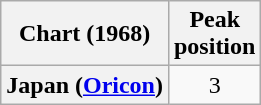<table class="wikitable plainrowheaders" style="text-align:center">
<tr>
<th>Chart (1968)</th>
<th>Peak<br>position</th>
</tr>
<tr>
<th scope="row">Japan (<a href='#'>Oricon</a>)</th>
<td>3</td>
</tr>
</table>
